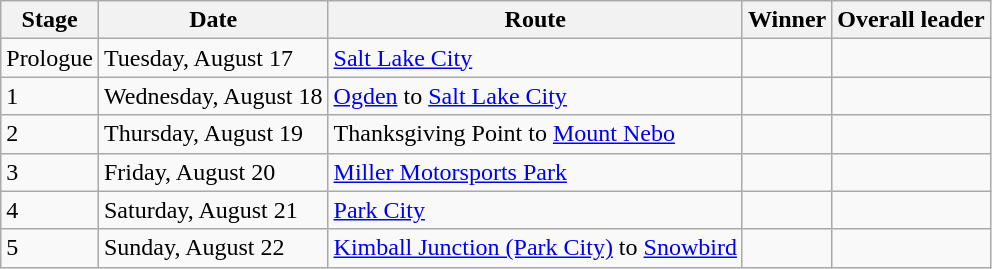<table class="wikitable">
<tr>
<th>Stage</th>
<th>Date</th>
<th>Route</th>
<th>Winner</th>
<th>Overall leader</th>
</tr>
<tr>
<td>Prologue</td>
<td>Tuesday, August 17</td>
<td><a href='#'>Salt Lake City</a></td>
<td></td>
<td></td>
</tr>
<tr>
<td>1</td>
<td>Wednesday, August 18</td>
<td><a href='#'>Ogden</a> to <a href='#'>Salt Lake City</a></td>
<td></td>
<td></td>
</tr>
<tr>
<td>2</td>
<td>Thursday, August 19</td>
<td>Thanksgiving Point to  <a href='#'>Mount Nebo</a></td>
<td></td>
<td></td>
</tr>
<tr>
<td>3</td>
<td>Friday, August 20</td>
<td><a href='#'>Miller Motorsports Park</a></td>
<td></td>
<td></td>
</tr>
<tr>
<td>4</td>
<td>Saturday, August 21</td>
<td><a href='#'>Park City</a></td>
<td></td>
<td></td>
</tr>
<tr>
<td>5</td>
<td>Sunday, August 22</td>
<td><a href='#'>Kimball Junction (Park City)</a> to <a href='#'>Snowbird</a></td>
<td></td>
<td></td>
</tr>
</table>
